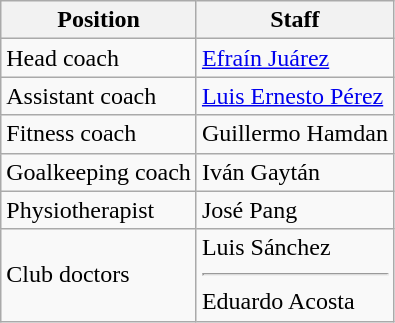<table class=wikitable>
<tr>
<th>Position</th>
<th>Staff</th>
</tr>
<tr>
<td>Head coach</td>
<td> <a href='#'>Efraín Juárez</a></td>
</tr>
<tr>
<td>Assistant coach</td>
<td> <a href='#'>Luis Ernesto Pérez</a></td>
</tr>
<tr>
<td>Fitness coach</td>
<td> Guillermo Hamdan</td>
</tr>
<tr>
<td>Goalkeeping coach</td>
<td> Iván Gaytán</td>
</tr>
<tr>
<td>Physiotherapist</td>
<td> José Pang</td>
</tr>
<tr>
<td>Club doctors</td>
<td> Luis Sánchez<hr> Eduardo Acosta</td>
</tr>
</table>
